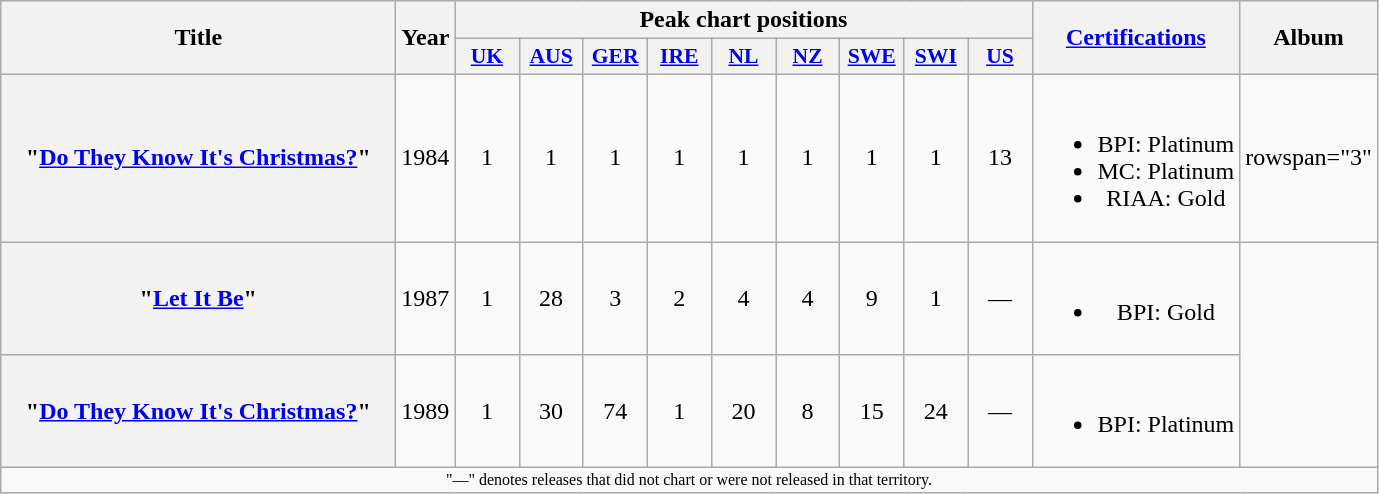<table class="wikitable plainrowheaders" style="text-align:center;">
<tr>
<th scope="col" rowspan="2" style="width:16em;">Title</th>
<th scope="col" rowspan="2">Year</th>
<th scope="col" colspan="9">Peak chart positions</th>
<th scope="col" rowspan="2"><a href='#'>Certifications</a></th>
<th scope="col" rowspan="2">Album</th>
</tr>
<tr>
<th scope="col" style="width:2.5em;font-size:90%;"><a href='#'>UK</a><br></th>
<th scope="col" style="width:2.5em;font-size:90%;"><a href='#'>AUS</a><br></th>
<th scope="col" style="width:2.5em;font-size:90%;"><a href='#'>GER</a><br></th>
<th scope="col" style="width:2.5em;font-size:90%;"><a href='#'>IRE</a><br></th>
<th scope="col" style="width:2.5em;font-size:90%;"><a href='#'>NL</a><br></th>
<th scope="col" style="width:2.5em;font-size:90%;"><a href='#'>NZ</a><br></th>
<th scope="col" style="width:2.5em;font-size:90%;"><a href='#'>SWE</a><br></th>
<th scope="col" style="width:2.5em;font-size:90%;"><a href='#'>SWI</a><br></th>
<th scope="col" style="width:2.5em;font-size:90%;"><a href='#'>US</a><br></th>
</tr>
<tr>
<th scope="row">"<a href='#'>Do They Know It's Christmas?</a>" <br></th>
<td>1984</td>
<td>1</td>
<td>1</td>
<td>1</td>
<td>1</td>
<td>1</td>
<td>1</td>
<td>1</td>
<td>1</td>
<td>13</td>
<td><br><ul><li>BPI: Platinum</li><li>MC: Platinum</li><li>RIAA: Gold</li></ul></td>
<td>rowspan="3" </td>
</tr>
<tr>
<th scope="row">"<a href='#'>Let It Be</a>" <br></th>
<td>1987</td>
<td>1</td>
<td>28</td>
<td>3</td>
<td>2</td>
<td>4</td>
<td>4</td>
<td>9</td>
<td>1</td>
<td>—</td>
<td><br><ul><li>BPI: Gold</li></ul></td>
</tr>
<tr>
<th scope="row">"<a href='#'>Do They Know It's Christmas?</a>" <br></th>
<td>1989</td>
<td>1</td>
<td>30</td>
<td>74</td>
<td>1</td>
<td>20</td>
<td>8</td>
<td>15</td>
<td>24</td>
<td>—</td>
<td><br><ul><li>BPI: Platinum</li></ul></td>
</tr>
<tr>
<td align="center" colspan="15" style="font-size:8pt">"—" denotes releases that did not chart or were not released in that territory.</td>
</tr>
</table>
